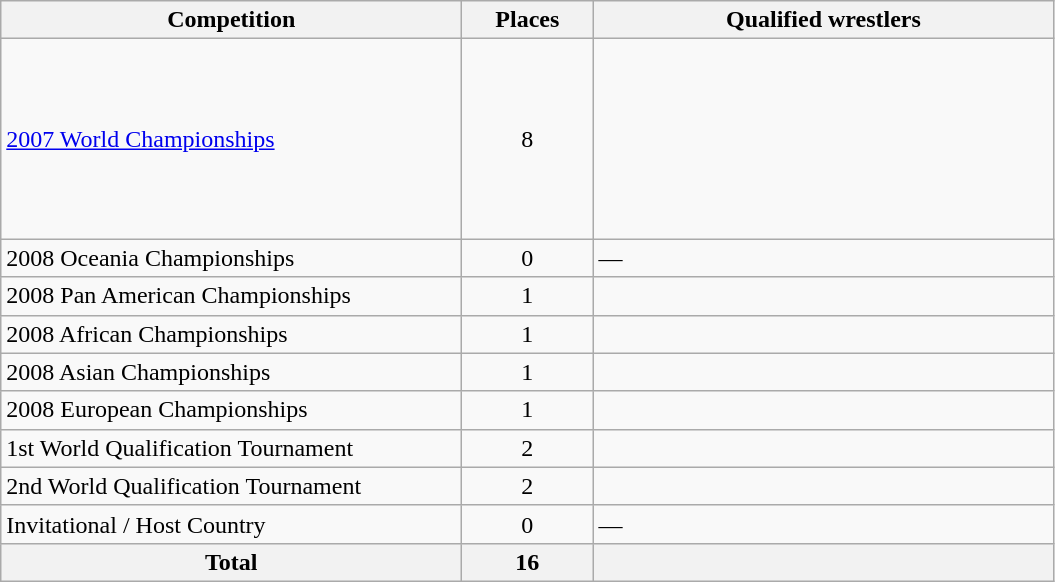<table class = "wikitable">
<tr>
<th width=300>Competition</th>
<th width=80>Places</th>
<th width=300>Qualified wrestlers</th>
</tr>
<tr>
<td><a href='#'>2007 World Championships</a></td>
<td align="center">8</td>
<td><br><br><br><br><br><br><br></td>
</tr>
<tr>
<td>2008 Oceania Championships</td>
<td align="center">0</td>
<td>—</td>
</tr>
<tr>
<td>2008 Pan American Championships</td>
<td align="center">1</td>
<td></td>
</tr>
<tr>
<td>2008 African Championships</td>
<td align="center">1</td>
<td></td>
</tr>
<tr>
<td>2008 Asian Championships</td>
<td align="center">1</td>
<td></td>
</tr>
<tr>
<td>2008 European Championships</td>
<td align="center">1</td>
<td></td>
</tr>
<tr>
<td>1st World Qualification Tournament</td>
<td align="center">2</td>
<td><br></td>
</tr>
<tr>
<td>2nd World Qualification Tournament</td>
<td align="center">2</td>
<td><br></td>
</tr>
<tr>
<td>Invitational / Host Country</td>
<td align="center">0</td>
<td>—</td>
</tr>
<tr>
<th>Total</th>
<th>16</th>
<th></th>
</tr>
</table>
